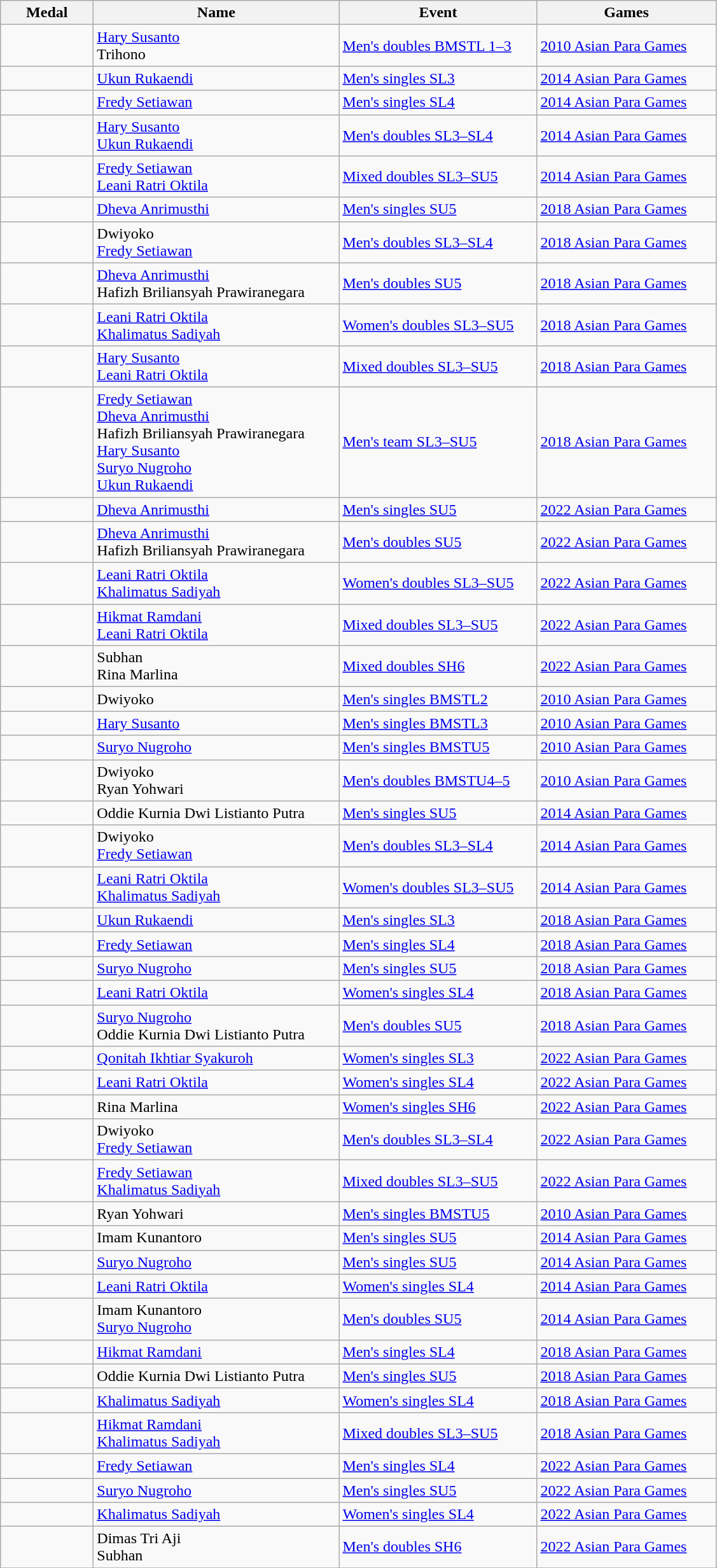<table class="wikitable sortable" style="font-size:100%">
<tr>
<th width="90">Medal</th>
<th width="250">Name</th>
<th width="200">Event</th>
<th width="180">Games</th>
</tr>
<tr>
<td></td>
<td><a href='#'>Hary Susanto</a><br>Trihono</td>
<td><a href='#'>Men's doubles BMSTL 1–3</a></td>
<td><a href='#'>2010 Asian Para Games</a></td>
</tr>
<tr>
<td></td>
<td><a href='#'>Ukun Rukaendi</a></td>
<td><a href='#'>Men's singles SL3</a></td>
<td><a href='#'>2014 Asian Para Games</a></td>
</tr>
<tr>
<td></td>
<td><a href='#'>Fredy Setiawan</a></td>
<td><a href='#'>Men's singles SL4</a></td>
<td><a href='#'>2014 Asian Para Games</a></td>
</tr>
<tr>
<td></td>
<td><a href='#'>Hary Susanto</a><br><a href='#'>Ukun Rukaendi</a></td>
<td><a href='#'>Men's doubles SL3–SL4</a></td>
<td><a href='#'>2014 Asian Para Games</a></td>
</tr>
<tr>
<td></td>
<td><a href='#'>Fredy Setiawan</a><br><a href='#'>Leani Ratri Oktila</a></td>
<td><a href='#'>Mixed doubles SL3–SU5</a></td>
<td><a href='#'>2014 Asian Para Games</a></td>
</tr>
<tr>
<td></td>
<td><a href='#'>Dheva Anrimusthi</a></td>
<td><a href='#'>Men's singles SU5</a></td>
<td><a href='#'>2018 Asian Para Games</a></td>
</tr>
<tr>
<td></td>
<td>Dwiyoko<br><a href='#'>Fredy Setiawan</a></td>
<td><a href='#'>Men's doubles SL3–SL4</a></td>
<td><a href='#'>2018 Asian Para Games</a></td>
</tr>
<tr>
<td></td>
<td><a href='#'>Dheva Anrimusthi</a><br>Hafizh Briliansyah Prawiranegara</td>
<td><a href='#'>Men's doubles SU5</a></td>
<td><a href='#'>2018 Asian Para Games</a></td>
</tr>
<tr>
<td></td>
<td><a href='#'>Leani Ratri Oktila</a><br><a href='#'>Khalimatus Sadiyah</a></td>
<td><a href='#'>Women's doubles SL3–SU5</a></td>
<td><a href='#'>2018 Asian Para Games</a></td>
</tr>
<tr>
<td></td>
<td><a href='#'>Hary Susanto</a><br><a href='#'>Leani Ratri Oktila</a></td>
<td><a href='#'>Mixed doubles SL3–SU5</a></td>
<td><a href='#'>2018 Asian Para Games</a></td>
</tr>
<tr>
<td></td>
<td><a href='#'>Fredy Setiawan</a><br><a href='#'>Dheva Anrimusthi</a><br>Hafizh Briliansyah Prawiranegara<br><a href='#'>Hary Susanto</a><br><a href='#'>Suryo Nugroho</a><br><a href='#'>Ukun Rukaendi</a></td>
<td><a href='#'>Men's team SL3–SU5</a></td>
<td><a href='#'>2018 Asian Para Games</a></td>
</tr>
<tr>
<td></td>
<td><a href='#'>Dheva Anrimusthi</a></td>
<td><a href='#'>Men's singles SU5</a></td>
<td><a href='#'>2022 Asian Para Games</a></td>
</tr>
<tr>
<td></td>
<td><a href='#'>Dheva Anrimusthi</a><br>Hafizh Briliansyah Prawiranegara</td>
<td><a href='#'>Men's doubles SU5</a></td>
<td><a href='#'>2022 Asian Para Games</a></td>
</tr>
<tr>
<td></td>
<td><a href='#'>Leani Ratri Oktila</a><br><a href='#'>Khalimatus Sadiyah</a></td>
<td><a href='#'>Women's doubles SL3–SU5</a></td>
<td><a href='#'>2022 Asian Para Games</a></td>
</tr>
<tr>
<td></td>
<td><a href='#'>Hikmat Ramdani</a><br><a href='#'>Leani Ratri Oktila</a></td>
<td><a href='#'>Mixed doubles SL3–SU5</a></td>
<td><a href='#'>2022 Asian Para Games</a></td>
</tr>
<tr>
<td></td>
<td>Subhan<br>Rina Marlina</td>
<td><a href='#'>Mixed doubles SH6</a></td>
<td><a href='#'>2022 Asian Para Games</a></td>
</tr>
<tr>
<td></td>
<td>Dwiyoko</td>
<td><a href='#'>Men's singles BMSTL2</a></td>
<td><a href='#'>2010 Asian Para Games</a></td>
</tr>
<tr>
<td></td>
<td><a href='#'>Hary Susanto</a></td>
<td><a href='#'>Men's singles BMSTL3</a></td>
<td><a href='#'>2010 Asian Para Games</a></td>
</tr>
<tr>
<td></td>
<td><a href='#'>Suryo Nugroho</a></td>
<td><a href='#'>Men's singles BMSTU5</a></td>
<td><a href='#'>2010 Asian Para Games</a></td>
</tr>
<tr>
<td></td>
<td>Dwiyoko <br> Ryan Yohwari</td>
<td><a href='#'>Men's doubles BMSTU4–5</a></td>
<td><a href='#'>2010 Asian Para Games</a></td>
</tr>
<tr>
<td></td>
<td>Oddie Kurnia Dwi Listianto Putra</td>
<td><a href='#'>Men's singles SU5</a></td>
<td><a href='#'>2014 Asian Para Games</a></td>
</tr>
<tr>
<td></td>
<td>Dwiyoko<br><a href='#'>Fredy Setiawan</a></td>
<td><a href='#'>Men's doubles SL3–SL4</a></td>
<td><a href='#'>2014 Asian Para Games</a></td>
</tr>
<tr>
<td></td>
<td><a href='#'>Leani Ratri Oktila</a><br><a href='#'>Khalimatus Sadiyah</a></td>
<td><a href='#'>Women's doubles SL3–SU5</a></td>
<td><a href='#'>2014 Asian Para Games</a></td>
</tr>
<tr>
<td></td>
<td><a href='#'>Ukun Rukaendi</a></td>
<td><a href='#'>Men's singles SL3</a></td>
<td><a href='#'>2018 Asian Para Games</a></td>
</tr>
<tr>
<td></td>
<td><a href='#'>Fredy Setiawan</a></td>
<td><a href='#'>Men's singles SL4</a></td>
<td><a href='#'>2018 Asian Para Games</a></td>
</tr>
<tr>
<td></td>
<td><a href='#'>Suryo Nugroho</a></td>
<td><a href='#'>Men's singles SU5</a></td>
<td><a href='#'>2018 Asian Para Games</a></td>
</tr>
<tr>
<td></td>
<td><a href='#'>Leani Ratri Oktila</a></td>
<td><a href='#'>Women's singles SL4</a></td>
<td><a href='#'>2018 Asian Para Games</a></td>
</tr>
<tr>
<td></td>
<td><a href='#'>Suryo Nugroho</a><br>Oddie Kurnia Dwi Listianto Putra</td>
<td><a href='#'>Men's doubles SU5</a></td>
<td><a href='#'>2018 Asian Para Games</a></td>
</tr>
<tr>
<td></td>
<td><a href='#'>Qonitah Ikhtiar Syakuroh</a></td>
<td><a href='#'>Women's singles SL3</a></td>
<td><a href='#'>2022 Asian Para Games</a></td>
</tr>
<tr>
<td></td>
<td><a href='#'>Leani Ratri Oktila</a></td>
<td><a href='#'>Women's singles SL4</a></td>
<td><a href='#'>2022 Asian Para Games</a></td>
</tr>
<tr>
<td></td>
<td>Rina Marlina</td>
<td><a href='#'>Women's singles SH6</a></td>
<td><a href='#'>2022 Asian Para Games</a></td>
</tr>
<tr>
<td></td>
<td>Dwiyoko <br><a href='#'>Fredy Setiawan</a></td>
<td><a href='#'>Men's doubles SL3–SL4</a></td>
<td><a href='#'>2022 Asian Para Games</a></td>
</tr>
<tr>
<td></td>
<td><a href='#'>Fredy Setiawan</a><br><a href='#'>Khalimatus Sadiyah</a></td>
<td><a href='#'>Mixed doubles SL3–SU5</a></td>
<td><a href='#'>2022 Asian Para Games</a></td>
</tr>
<tr>
<td></td>
<td>Ryan Yohwari</td>
<td><a href='#'>Men's singles BMSTU5</a></td>
<td><a href='#'>2010 Asian Para Games</a></td>
</tr>
<tr>
<td></td>
<td>Imam Kunantoro</td>
<td><a href='#'>Men's singles SU5</a></td>
<td><a href='#'>2014 Asian Para Games</a></td>
</tr>
<tr>
<td></td>
<td><a href='#'>Suryo Nugroho</a></td>
<td><a href='#'>Men's singles SU5</a></td>
<td><a href='#'>2014 Asian Para Games</a></td>
</tr>
<tr>
<td></td>
<td><a href='#'>Leani Ratri Oktila</a></td>
<td><a href='#'>Women's singles SL4</a></td>
<td><a href='#'>2014 Asian Para Games</a></td>
</tr>
<tr>
<td></td>
<td>Imam Kunantoro <br><a href='#'>Suryo Nugroho</a></td>
<td><a href='#'>Men's doubles SU5</a></td>
<td><a href='#'>2014 Asian Para Games</a></td>
</tr>
<tr>
<td></td>
<td><a href='#'>Hikmat Ramdani</a></td>
<td><a href='#'>Men's singles SL4</a></td>
<td><a href='#'>2018 Asian Para Games</a></td>
</tr>
<tr>
<td></td>
<td>Oddie Kurnia Dwi Listianto Putra</td>
<td><a href='#'>Men's singles SU5</a></td>
<td><a href='#'>2018 Asian Para Games</a></td>
</tr>
<tr>
<td></td>
<td><a href='#'>Khalimatus Sadiyah</a></td>
<td><a href='#'>Women's singles SL4</a></td>
<td><a href='#'>2018 Asian Para Games</a></td>
</tr>
<tr>
<td></td>
<td><a href='#'>Hikmat Ramdani</a><br><a href='#'>Khalimatus Sadiyah</a></td>
<td><a href='#'>Mixed doubles SL3–SU5</a></td>
<td><a href='#'>2018 Asian Para Games</a></td>
</tr>
<tr>
<td></td>
<td><a href='#'>Fredy Setiawan</a></td>
<td><a href='#'>Men's singles SL4</a></td>
<td><a href='#'>2022 Asian Para Games</a></td>
</tr>
<tr>
<td></td>
<td><a href='#'>Suryo Nugroho</a></td>
<td><a href='#'>Men's singles SU5</a></td>
<td><a href='#'>2022 Asian Para Games</a></td>
</tr>
<tr>
<td></td>
<td><a href='#'>Khalimatus Sadiyah</a></td>
<td><a href='#'>Women's singles SL4</a></td>
<td><a href='#'>2022 Asian Para Games</a></td>
</tr>
<tr>
<td></td>
<td>Dimas Tri Aji <br>Subhan</td>
<td><a href='#'>Men's doubles SH6</a></td>
<td><a href='#'>2022 Asian Para Games</a></td>
</tr>
<tr>
</tr>
</table>
